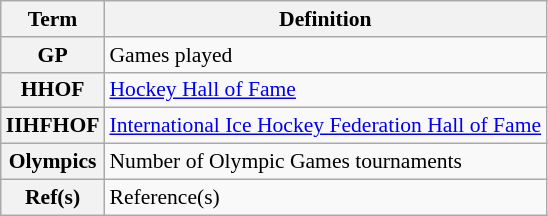<table class="wikitable" style="font-size:90%;">
<tr>
<th scope="col">Term</th>
<th scope="col">Definition</th>
</tr>
<tr>
<th scope="row">GP</th>
<td>Games played</td>
</tr>
<tr>
<th scope="row">HHOF</th>
<td><a href='#'>Hockey Hall of Fame</a></td>
</tr>
<tr>
<th scope="row">IIHFHOF</th>
<td><a href='#'>International Ice Hockey Federation Hall of Fame</a></td>
</tr>
<tr>
<th scope="row">Olympics</th>
<td>Number of Olympic Games tournaments</td>
</tr>
<tr>
<th scope="row">Ref(s)</th>
<td>Reference(s)</td>
</tr>
</table>
